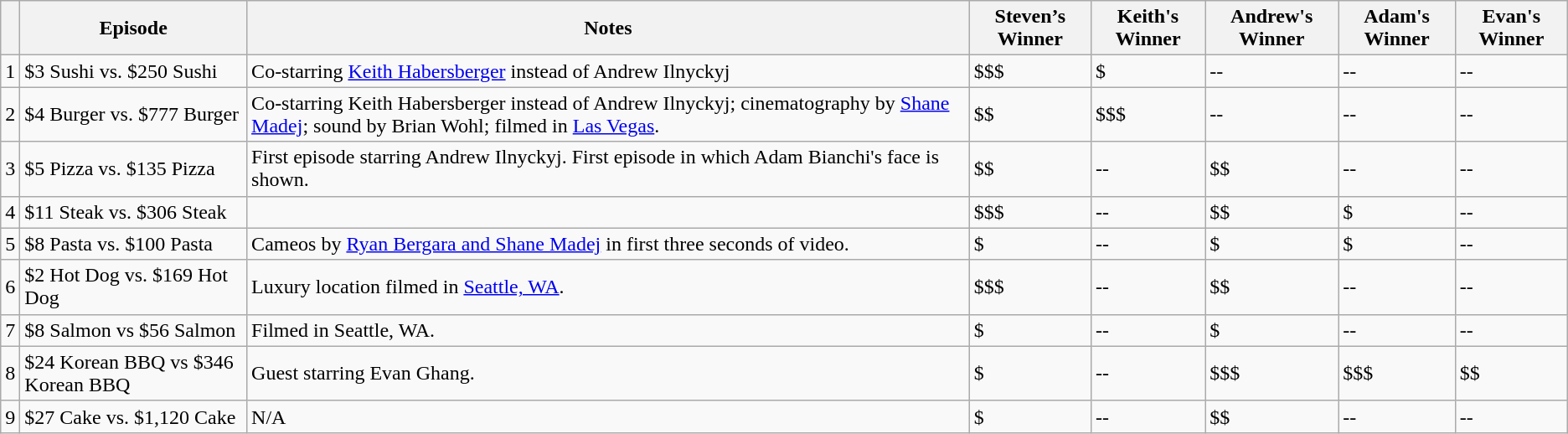<table class="wikitable">
<tr>
<th></th>
<th>Episode</th>
<th>Notes</th>
<th>Steven’s Winner</th>
<th>Keith's Winner</th>
<th>Andrew's Winner</th>
<th>Adam's Winner</th>
<th>Evan's Winner</th>
</tr>
<tr>
<td>1</td>
<td>$3 Sushi vs. $250 Sushi</td>
<td>Co-starring <a href='#'>Keith Habersberger</a> instead of Andrew Ilnyckyj</td>
<td>$$$</td>
<td>$</td>
<td>--</td>
<td>--</td>
<td>--</td>
</tr>
<tr>
<td>2</td>
<td>$4 Burger vs. $777 Burger</td>
<td>Co-starring Keith Habersberger instead of Andrew Ilnyckyj; cinematography by <a href='#'>Shane Madej</a>; sound by Brian Wohl; filmed in <a href='#'>Las Vegas</a>.</td>
<td>$$</td>
<td>$$$</td>
<td>--</td>
<td>--</td>
<td>--</td>
</tr>
<tr>
<td>3</td>
<td>$5 Pizza vs. $135 Pizza</td>
<td>First episode starring Andrew Ilnyckyj. First episode in which Adam Bianchi's face is shown.</td>
<td>$$</td>
<td>--</td>
<td>$$</td>
<td>--</td>
<td>--</td>
</tr>
<tr>
<td>4</td>
<td>$11 Steak vs. $306 Steak</td>
<td></td>
<td>$$$</td>
<td>--</td>
<td>$$</td>
<td>$</td>
<td>--</td>
</tr>
<tr>
<td>5</td>
<td>$8 Pasta vs. $100 Pasta</td>
<td>Cameos by <a href='#'>Ryan Bergara and Shane Madej</a> in first three seconds of video.</td>
<td>$</td>
<td>--</td>
<td>$</td>
<td>$</td>
<td>--</td>
</tr>
<tr>
<td>6</td>
<td>$2 Hot Dog vs. $169 Hot Dog</td>
<td>Luxury location filmed in <a href='#'>Seattle, WA</a>.</td>
<td>$$$</td>
<td>--</td>
<td>$$</td>
<td>--</td>
<td>--</td>
</tr>
<tr>
<td>7</td>
<td>$8 Salmon vs $56 Salmon</td>
<td>Filmed in Seattle, WA.</td>
<td>$</td>
<td>--</td>
<td>$</td>
<td>--</td>
<td>--</td>
</tr>
<tr>
<td>8</td>
<td>$24 Korean BBQ vs $346 Korean BBQ</td>
<td>Guest starring Evan Ghang.</td>
<td>$</td>
<td>--</td>
<td>$$$</td>
<td>$$$</td>
<td>$$</td>
</tr>
<tr>
<td>9</td>
<td>$27 Cake vs. $1,120 Cake</td>
<td>N/A</td>
<td>$</td>
<td>--</td>
<td>$$</td>
<td>--</td>
<td>--</td>
</tr>
</table>
